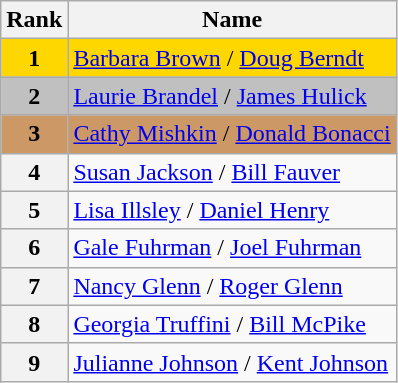<table class="wikitable">
<tr>
<th>Rank</th>
<th>Name</th>
</tr>
<tr bgcolor="gold">
<td align="center"><strong>1</strong></td>
<td><a href='#'>Barbara Brown</a> / <a href='#'>Doug Berndt</a></td>
</tr>
<tr bgcolor="silver">
<td align="center"><strong>2</strong></td>
<td><a href='#'>Laurie Brandel</a> / <a href='#'>James Hulick</a></td>
</tr>
<tr bgcolor="cc9966">
<td align="center"><strong>3</strong></td>
<td><a href='#'>Cathy Mishkin</a> / <a href='#'>Donald Bonacci</a></td>
</tr>
<tr>
<th>4</th>
<td><a href='#'>Susan Jackson</a> / <a href='#'>Bill Fauver</a></td>
</tr>
<tr>
<th>5</th>
<td><a href='#'>Lisa Illsley</a> / <a href='#'>Daniel Henry</a></td>
</tr>
<tr>
<th>6</th>
<td><a href='#'>Gale Fuhrman</a> / <a href='#'>Joel Fuhrman</a></td>
</tr>
<tr>
<th>7</th>
<td><a href='#'>Nancy Glenn</a> / <a href='#'>Roger Glenn</a></td>
</tr>
<tr>
<th>8</th>
<td><a href='#'>Georgia Truffini</a> / <a href='#'>Bill McPike</a></td>
</tr>
<tr>
<th>9</th>
<td><a href='#'>Julianne Johnson</a> / <a href='#'>Kent Johnson</a></td>
</tr>
</table>
